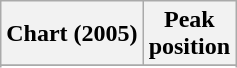<table class="wikitable sortable plainrowheaders" style="text-align:center">
<tr>
<th scope="col">Chart (2005)</th>
<th scope="col">Peak<br> position</th>
</tr>
<tr>
</tr>
<tr>
</tr>
</table>
